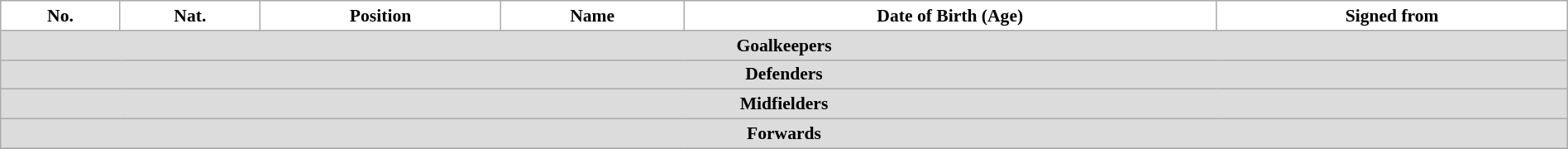<table class="wikitable" style="text-align:center; font-size:90%; width:100%">
<tr>
<th style="background:white; color:black; text-align:center;">No.</th>
<th style="background:white; color:black; text-align:center;">Nat.</th>
<th style="background:white; color:black; text-align:center;">Position</th>
<th style="background:white; color:black; text-align:center;">Name</th>
<th style="background:white; color:black; text-align:center;">Date of Birth (Age)</th>
<th style="background:white; color:black; text-align:center;">Signed from</th>
</tr>
<tr>
<th colspan=10 style="background:#DCDCDC; text-align:center;">Goalkeepers</th>
</tr>
<tr>
<th colspan=10 style="background:#DCDCDC; text-align:center;">Defenders</th>
</tr>
<tr>
<th colspan=10 style="background:#DCDCDC; text-align:center;">Midfielders</th>
</tr>
<tr>
<th colspan=10 style="background:#DCDCDC; text-align:center;">Forwards</th>
</tr>
<tr>
</tr>
</table>
